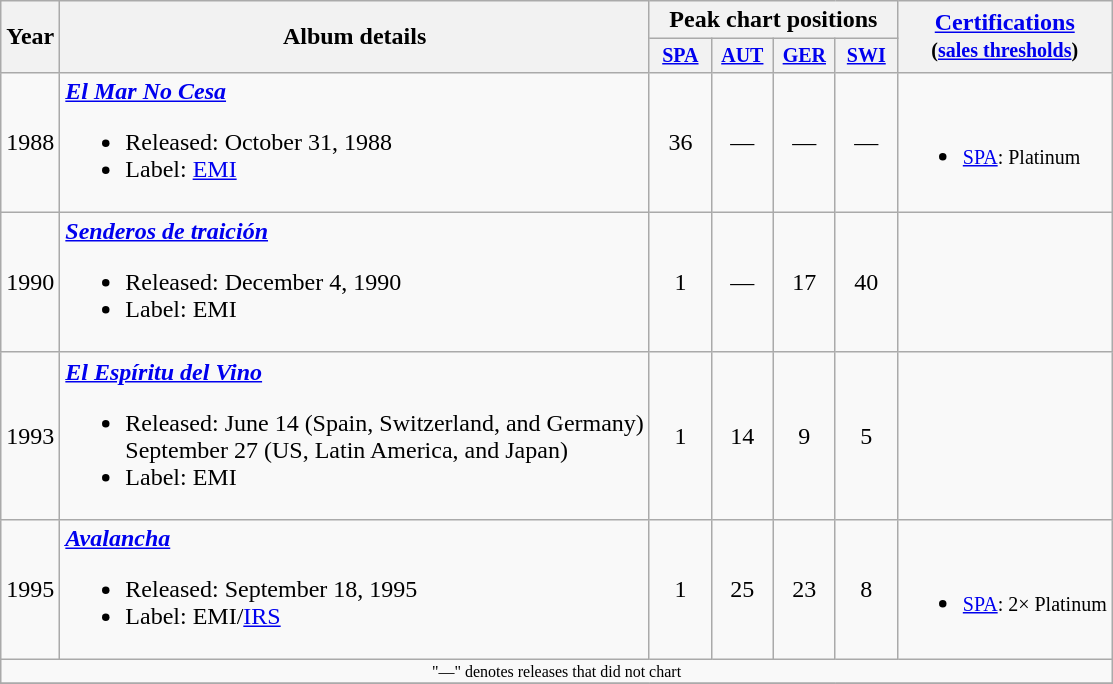<table class="wikitable" style="text-align:center;">
<tr>
<th rowspan="2">Year</th>
<th rowspan="2">Album details</th>
<th colspan="4">Peak chart positions</th>
<th rowspan="2"><a href='#'>Certifications</a><br><small>(<a href='#'>sales thresholds</a>)</small></th>
</tr>
<tr style="font-size:smaller;">
<th width="35"><a href='#'>SPA</a><br></th>
<th width="35"><a href='#'>AUT</a><br></th>
<th width="35"><a href='#'>GER</a><br></th>
<th width="35"><a href='#'>SWI</a><br></th>
</tr>
<tr>
<td>1988</td>
<td align="left"><strong><em><a href='#'>El Mar No Cesa</a></em></strong><br><ul><li>Released: October 31, 1988</li><li>Label: <a href='#'>EMI</a></li></ul></td>
<td>36</td>
<td>—</td>
<td>—</td>
<td>—</td>
<td align="left"><br><ul><li><small><a href='#'>SPA</a>: Platinum</small></li></ul></td>
</tr>
<tr>
<td>1990</td>
<td align="left"><strong><em><a href='#'>Senderos de traición</a></em></strong><br><ul><li>Released: December 4, 1990</li><li>Label: EMI</li></ul></td>
<td>1</td>
<td>—</td>
<td>17</td>
<td>40</td>
<td align="left"></td>
</tr>
<tr>
<td>1993</td>
<td align="left"><strong><em><a href='#'>El Espíritu del Vino</a></em></strong><br><ul><li>Released: June 14 (Spain, Switzerland, and Germany)<br>September 27 (US, Latin America, and Japan)</li><li>Label: EMI</li></ul></td>
<td>1</td>
<td>14</td>
<td>9</td>
<td>5</td>
<td align="left"></td>
</tr>
<tr>
<td>1995</td>
<td align="left"><strong><em><a href='#'>Avalancha</a></em></strong><br><ul><li>Released: September 18, 1995</li><li>Label: EMI/<a href='#'>IRS</a></li></ul></td>
<td>1</td>
<td>25</td>
<td>23</td>
<td>8</td>
<td align="left"><br><ul><li><small><a href='#'>SPA</a>: 2× Platinum</small></li></ul></td>
</tr>
<tr>
<td colspan="10" style="font-size:8pt">"—" denotes releases that did not chart</td>
</tr>
<tr>
</tr>
</table>
